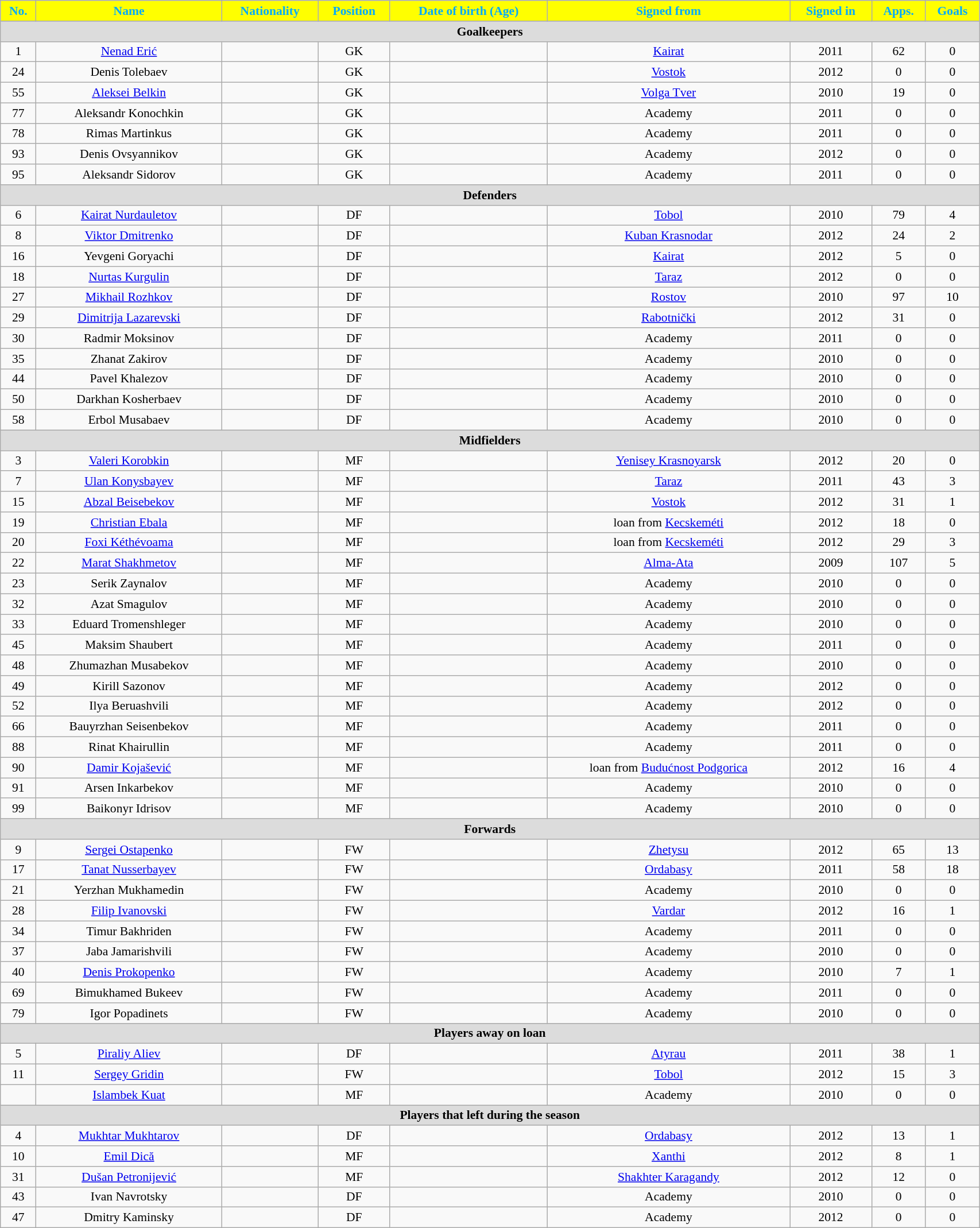<table class="wikitable"  style="text-align:center; font-size:90%; width:90%;">
<tr>
<th style="background:#ffff00; color:#00AAFF; text-align:center;">No.</th>
<th style="background:#ffff00; color:#00AAFF; text-align:center;">Name</th>
<th style="background:#ffff00; color:#00AAFF; text-align:center;">Nationality</th>
<th style="background:#ffff00; color:#00AAFF; text-align:center;">Position</th>
<th style="background:#ffff00; color:#00AAFF; text-align:center;">Date of birth (Age)</th>
<th style="background:#ffff00; color:#00AAFF; text-align:center;">Signed from</th>
<th style="background:#ffff00; color:#00AAFF; text-align:center;">Signed in</th>
<th style="background:#ffff00; color:#00AAFF; text-align:center;">Apps.</th>
<th style="background:#ffff00; color:#00AAFF; text-align:center;">Goals</th>
</tr>
<tr>
<th colspan="11"  style="background:#dcdcdc; text-align:center;">Goalkeepers</th>
</tr>
<tr>
<td>1</td>
<td><a href='#'>Nenad Erić</a></td>
<td></td>
<td>GK</td>
<td></td>
<td><a href='#'>Kairat</a></td>
<td>2011</td>
<td>62</td>
<td>0</td>
</tr>
<tr>
<td>24</td>
<td>Denis Tolebaev</td>
<td></td>
<td>GK</td>
<td></td>
<td><a href='#'> Vostok</a></td>
<td>2012</td>
<td>0</td>
<td>0</td>
</tr>
<tr>
<td>55</td>
<td><a href='#'>Aleksei Belkin</a></td>
<td></td>
<td>GK</td>
<td></td>
<td><a href='#'>Volga Tver</a></td>
<td>2010</td>
<td>19</td>
<td>0</td>
</tr>
<tr>
<td>77</td>
<td>Aleksandr Konochkin</td>
<td></td>
<td>GK</td>
<td></td>
<td>Academy</td>
<td>2011</td>
<td>0</td>
<td>0</td>
</tr>
<tr>
<td>78</td>
<td>Rimas Martinkus</td>
<td></td>
<td>GK</td>
<td></td>
<td>Academy</td>
<td>2011</td>
<td>0</td>
<td>0</td>
</tr>
<tr>
<td>93</td>
<td>Denis Ovsyannikov</td>
<td></td>
<td>GK</td>
<td></td>
<td>Academy</td>
<td>2012</td>
<td>0</td>
<td>0</td>
</tr>
<tr>
<td>95</td>
<td>Aleksandr Sidorov</td>
<td></td>
<td>GK</td>
<td></td>
<td>Academy</td>
<td>2011</td>
<td>0</td>
<td>0</td>
</tr>
<tr>
<th colspan="11"  style="background:#dcdcdc; text-align:center;">Defenders</th>
</tr>
<tr>
<td>6</td>
<td><a href='#'>Kairat Nurdauletov</a></td>
<td></td>
<td>DF</td>
<td></td>
<td><a href='#'>Tobol</a></td>
<td>2010</td>
<td>79</td>
<td>4</td>
</tr>
<tr>
<td>8</td>
<td><a href='#'>Viktor Dmitrenko</a></td>
<td></td>
<td>DF</td>
<td></td>
<td><a href='#'>Kuban Krasnodar</a></td>
<td>2012</td>
<td>24</td>
<td>2</td>
</tr>
<tr>
<td>16</td>
<td>Yevgeni Goryachi</td>
<td></td>
<td>DF</td>
<td></td>
<td><a href='#'>Kairat</a></td>
<td>2012</td>
<td>5</td>
<td>0</td>
</tr>
<tr>
<td>18</td>
<td><a href='#'>Nurtas Kurgulin</a></td>
<td></td>
<td>DF</td>
<td></td>
<td><a href='#'>Taraz</a></td>
<td>2012</td>
<td>0</td>
<td>0</td>
</tr>
<tr>
<td>27</td>
<td><a href='#'>Mikhail Rozhkov</a></td>
<td></td>
<td>DF</td>
<td></td>
<td><a href='#'>Rostov</a></td>
<td>2010</td>
<td>97</td>
<td>10</td>
</tr>
<tr>
<td>29</td>
<td><a href='#'>Dimitrija Lazarevski</a></td>
<td></td>
<td>DF</td>
<td></td>
<td><a href='#'>Rabotnički</a></td>
<td>2012</td>
<td>31</td>
<td>0</td>
</tr>
<tr>
<td>30</td>
<td>Radmir Moksinov</td>
<td></td>
<td>DF</td>
<td></td>
<td>Academy</td>
<td>2011</td>
<td>0</td>
<td>0</td>
</tr>
<tr>
<td>35</td>
<td>Zhanat Zakirov</td>
<td></td>
<td>DF</td>
<td></td>
<td>Academy</td>
<td>2010</td>
<td>0</td>
<td>0</td>
</tr>
<tr>
<td>44</td>
<td>Pavel Khalezov</td>
<td></td>
<td>DF</td>
<td></td>
<td>Academy</td>
<td>2010</td>
<td>0</td>
<td>0</td>
</tr>
<tr>
<td>50</td>
<td>Darkhan Kosherbaev</td>
<td></td>
<td>DF</td>
<td></td>
<td>Academy</td>
<td>2010</td>
<td>0</td>
<td>0</td>
</tr>
<tr>
<td>58</td>
<td>Erbol Musabaev</td>
<td></td>
<td>DF</td>
<td></td>
<td>Academy</td>
<td>2010</td>
<td>0</td>
<td>0</td>
</tr>
<tr>
<th colspan="11"  style="background:#dcdcdc; text-align:center;">Midfielders</th>
</tr>
<tr>
<td>3</td>
<td><a href='#'>Valeri Korobkin</a></td>
<td></td>
<td>MF</td>
<td></td>
<td><a href='#'>Yenisey Krasnoyarsk</a></td>
<td>2012</td>
<td>20</td>
<td>0</td>
</tr>
<tr>
<td>7</td>
<td><a href='#'>Ulan Konysbayev</a></td>
<td></td>
<td>MF</td>
<td></td>
<td><a href='#'>Taraz</a></td>
<td>2011</td>
<td>43</td>
<td>3</td>
</tr>
<tr>
<td>15</td>
<td><a href='#'>Abzal Beisebekov</a></td>
<td></td>
<td>MF</td>
<td></td>
<td><a href='#'>Vostok</a></td>
<td>2012</td>
<td>31</td>
<td>1</td>
</tr>
<tr>
<td>19</td>
<td><a href='#'>Christian Ebala</a></td>
<td></td>
<td>MF</td>
<td></td>
<td>loan from <a href='#'>Kecskeméti</a></td>
<td>2012</td>
<td>18</td>
<td>0</td>
</tr>
<tr>
<td>20</td>
<td><a href='#'>Foxi Kéthévoama</a></td>
<td></td>
<td>MF</td>
<td></td>
<td>loan from <a href='#'>Kecskeméti</a></td>
<td>2012</td>
<td>29</td>
<td>3</td>
</tr>
<tr>
<td>22</td>
<td><a href='#'>Marat Shakhmetov</a></td>
<td></td>
<td>MF</td>
<td></td>
<td><a href='#'>Alma-Ata</a></td>
<td>2009</td>
<td>107</td>
<td>5</td>
</tr>
<tr>
<td>23</td>
<td>Serik Zaynalov</td>
<td></td>
<td>MF</td>
<td></td>
<td>Academy</td>
<td>2010</td>
<td>0</td>
<td>0</td>
</tr>
<tr>
<td>32</td>
<td>Azat Smagulov</td>
<td></td>
<td>MF</td>
<td></td>
<td>Academy</td>
<td>2010</td>
<td>0</td>
<td>0</td>
</tr>
<tr>
<td>33</td>
<td>Eduard Tromenshleger</td>
<td></td>
<td>MF</td>
<td></td>
<td>Academy</td>
<td>2010</td>
<td>0</td>
<td>0</td>
</tr>
<tr>
<td>45</td>
<td>Maksim Shaubert</td>
<td></td>
<td>MF</td>
<td></td>
<td>Academy</td>
<td>2011</td>
<td>0</td>
<td>0</td>
</tr>
<tr>
<td>48</td>
<td>Zhumazhan Musabekov</td>
<td></td>
<td>MF</td>
<td></td>
<td>Academy</td>
<td>2010</td>
<td>0</td>
<td>0</td>
</tr>
<tr>
<td>49</td>
<td>Kirill Sazonov</td>
<td></td>
<td>MF</td>
<td></td>
<td>Academy</td>
<td>2012</td>
<td>0</td>
<td>0</td>
</tr>
<tr>
<td>52</td>
<td>Ilya Beruashvili</td>
<td></td>
<td>MF</td>
<td></td>
<td>Academy</td>
<td>2012</td>
<td>0</td>
<td>0</td>
</tr>
<tr>
<td>66</td>
<td>Bauyrzhan Seisenbekov</td>
<td></td>
<td>MF</td>
<td></td>
<td>Academy</td>
<td>2011</td>
<td>0</td>
<td>0</td>
</tr>
<tr>
<td>88</td>
<td>Rinat Khairullin</td>
<td></td>
<td>MF</td>
<td></td>
<td>Academy</td>
<td>2011</td>
<td>0</td>
<td>0</td>
</tr>
<tr>
<td>90</td>
<td><a href='#'>Damir Kojašević</a></td>
<td></td>
<td>MF</td>
<td></td>
<td>loan from <a href='#'>Budućnost Podgorica</a></td>
<td>2012</td>
<td>16</td>
<td>4</td>
</tr>
<tr>
<td>91</td>
<td>Arsen Inkarbekov</td>
<td></td>
<td>MF</td>
<td></td>
<td>Academy</td>
<td>2010</td>
<td>0</td>
<td>0</td>
</tr>
<tr>
<td>99</td>
<td>Baikonyr Idrisov</td>
<td></td>
<td>MF</td>
<td></td>
<td>Academy</td>
<td>2010</td>
<td>0</td>
<td>0</td>
</tr>
<tr>
<th colspan="11"  style="background:#dcdcdc; text-align:center;">Forwards</th>
</tr>
<tr>
<td>9</td>
<td><a href='#'>Sergei Ostapenko</a></td>
<td></td>
<td>FW</td>
<td></td>
<td><a href='#'>Zhetysu</a></td>
<td>2012</td>
<td>65</td>
<td>13</td>
</tr>
<tr>
<td>17</td>
<td><a href='#'>Tanat Nusserbayev</a></td>
<td></td>
<td>FW</td>
<td></td>
<td><a href='#'>Ordabasy</a></td>
<td>2011</td>
<td>58</td>
<td>18</td>
</tr>
<tr>
<td>21</td>
<td>Yerzhan Mukhamedin</td>
<td></td>
<td>FW</td>
<td></td>
<td>Academy</td>
<td>2010</td>
<td>0</td>
<td>0</td>
</tr>
<tr>
<td>28</td>
<td><a href='#'>Filip Ivanovski</a></td>
<td></td>
<td>FW</td>
<td></td>
<td><a href='#'>Vardar</a></td>
<td>2012</td>
<td>16</td>
<td>1</td>
</tr>
<tr>
<td>34</td>
<td>Timur Bakhriden</td>
<td></td>
<td>FW</td>
<td></td>
<td>Academy</td>
<td>2011</td>
<td>0</td>
<td>0</td>
</tr>
<tr>
<td>37</td>
<td>Jaba Jamarishvili</td>
<td></td>
<td>FW</td>
<td></td>
<td>Academy</td>
<td>2010</td>
<td>0</td>
<td>0</td>
</tr>
<tr>
<td>40</td>
<td><a href='#'>Denis Prokopenko</a></td>
<td></td>
<td>FW</td>
<td></td>
<td>Academy</td>
<td>2010</td>
<td>7</td>
<td>1</td>
</tr>
<tr>
<td>69</td>
<td>Bimukhamed Bukeev</td>
<td></td>
<td>FW</td>
<td></td>
<td>Academy</td>
<td>2011</td>
<td>0</td>
<td>0</td>
</tr>
<tr>
<td>79</td>
<td>Igor Popadinets</td>
<td></td>
<td>FW</td>
<td></td>
<td>Academy</td>
<td>2010</td>
<td>0</td>
<td>0</td>
</tr>
<tr>
<th colspan="11"  style="background:#dcdcdc; text-align:center;">Players away on loan</th>
</tr>
<tr>
<td>5</td>
<td><a href='#'>Piraliy Aliev</a></td>
<td></td>
<td>DF</td>
<td></td>
<td><a href='#'>Atyrau</a></td>
<td>2011</td>
<td>38</td>
<td>1</td>
</tr>
<tr>
<td>11</td>
<td><a href='#'>Sergey Gridin</a></td>
<td></td>
<td>FW</td>
<td></td>
<td><a href='#'>Tobol</a></td>
<td>2012</td>
<td>15</td>
<td>3</td>
</tr>
<tr>
<td></td>
<td><a href='#'>Islambek Kuat</a></td>
<td></td>
<td>MF</td>
<td></td>
<td>Academy</td>
<td>2010</td>
<td>0</td>
<td>0</td>
</tr>
<tr>
<th colspan="11"  style="background:#dcdcdc; text-align:center;">Players that left during the season</th>
</tr>
<tr>
<td>4</td>
<td><a href='#'>Mukhtar Mukhtarov</a></td>
<td></td>
<td>DF</td>
<td></td>
<td><a href='#'>Ordabasy</a></td>
<td>2012</td>
<td>13</td>
<td>1</td>
</tr>
<tr>
<td>10</td>
<td><a href='#'>Emil Dică</a></td>
<td></td>
<td>MF</td>
<td></td>
<td><a href='#'>Xanthi</a></td>
<td>2012</td>
<td>8</td>
<td>1</td>
</tr>
<tr>
<td>31</td>
<td><a href='#'>Dušan Petronijević</a></td>
<td></td>
<td>MF</td>
<td></td>
<td><a href='#'>Shakhter Karagandy</a></td>
<td>2012</td>
<td>12</td>
<td>0</td>
</tr>
<tr>
<td>43</td>
<td>Ivan Navrotsky</td>
<td></td>
<td>DF</td>
<td></td>
<td>Academy</td>
<td>2010</td>
<td>0</td>
<td>0</td>
</tr>
<tr>
<td>47</td>
<td>Dmitry Kaminsky</td>
<td></td>
<td>DF</td>
<td></td>
<td>Academy</td>
<td>2012</td>
<td>0</td>
<td>0</td>
</tr>
</table>
